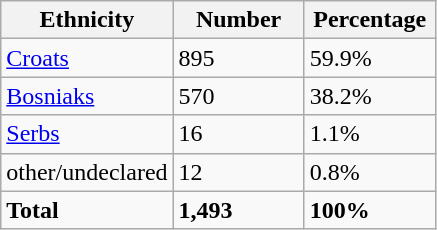<table class="wikitable">
<tr>
<th width="100px">Ethnicity</th>
<th width="80px">Number</th>
<th width="80px">Percentage</th>
</tr>
<tr>
<td><a href='#'>Croats</a></td>
<td>895</td>
<td>59.9%</td>
</tr>
<tr>
<td><a href='#'>Bosniaks</a></td>
<td>570</td>
<td>38.2%</td>
</tr>
<tr>
<td><a href='#'>Serbs</a></td>
<td>16</td>
<td>1.1%</td>
</tr>
<tr>
<td>other/undeclared</td>
<td>12</td>
<td>0.8%</td>
</tr>
<tr>
<td><strong>Total</strong></td>
<td><strong>1,493</strong></td>
<td><strong>100%</strong></td>
</tr>
</table>
